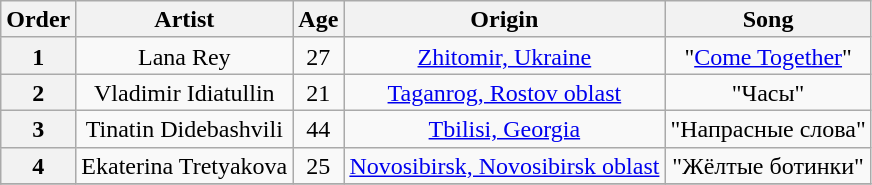<table class="wikitable" style="text-align:center; line-height:17px;">
<tr>
<th scope="col">Order</th>
<th scope="col">Artist</th>
<th scope="col">Age</th>
<th scope="col">Origin</th>
<th scope="col">Song</th>
</tr>
<tr>
<th>1</th>
<td>Lana Rey</td>
<td>27</td>
<td><a href='#'>Zhitomir, Ukraine</a></td>
<td>"<a href='#'>Come Together</a>"</td>
</tr>
<tr>
<th>2</th>
<td>Vladimir Idiatullin</td>
<td>21</td>
<td><a href='#'>Taganrog, Rostov oblast</a></td>
<td>"Часы"</td>
</tr>
<tr>
<th>3</th>
<td>Tinatin Didebashvili</td>
<td>44</td>
<td><a href='#'>Tbilisi, Georgia</a></td>
<td>"Напрасные слова"</td>
</tr>
<tr>
<th>4</th>
<td>Ekaterina Tretyakova</td>
<td>25</td>
<td><a href='#'>Novosibirsk, Novosibirsk oblast</a></td>
<td>"Жёлтые ботинки"</td>
</tr>
<tr>
</tr>
</table>
